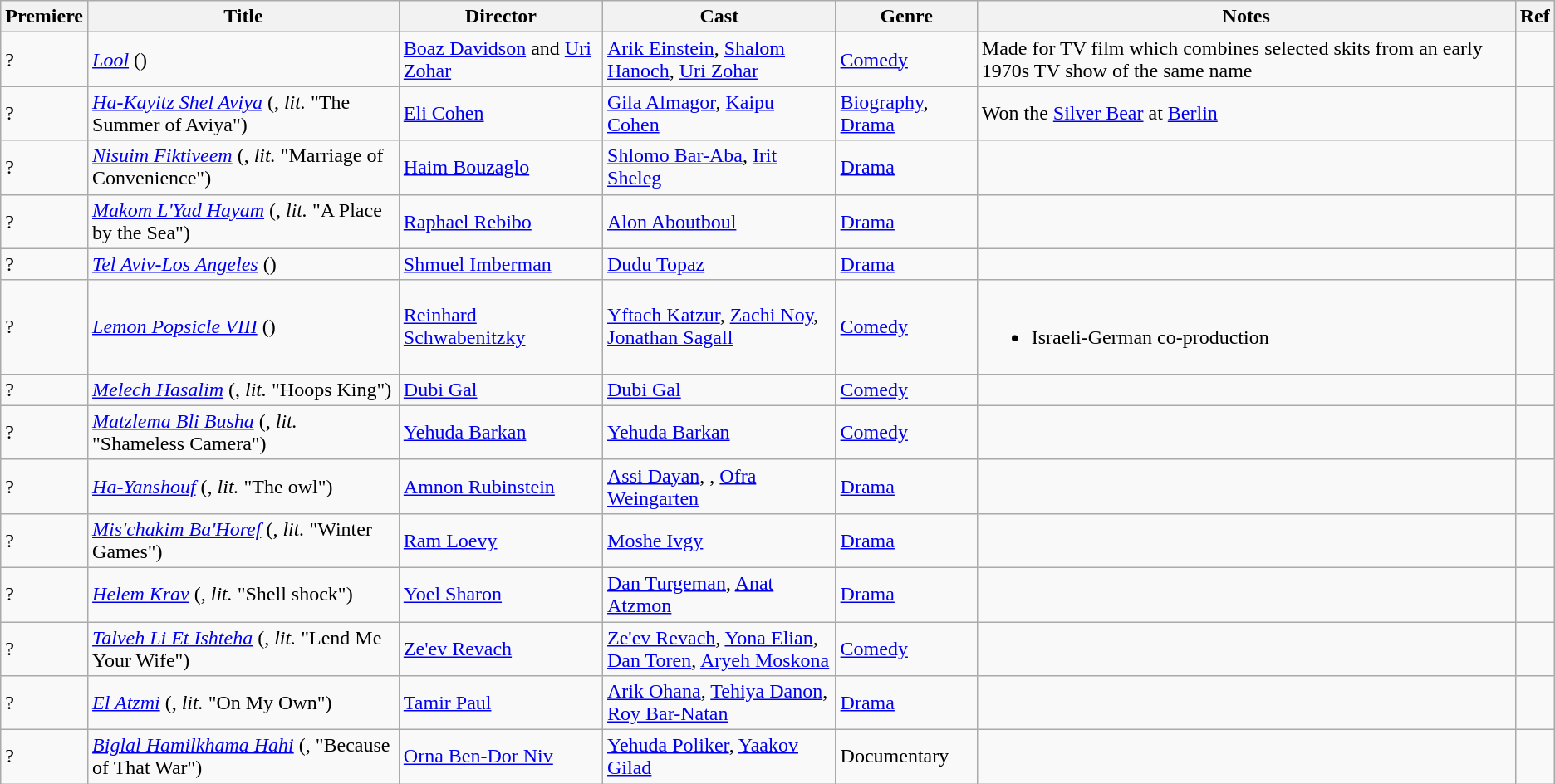<table class="wikitable">
<tr>
<th>Premiere</th>
<th>Title</th>
<th>Director</th>
<th width=15%>Cast</th>
<th>Genre</th>
<th>Notes</th>
<th>Ref</th>
</tr>
<tr>
<td>?</td>
<td><em><a href='#'>Lool</a></em> ()</td>
<td><a href='#'>Boaz Davidson</a> and <a href='#'>Uri Zohar</a></td>
<td><a href='#'>Arik Einstein</a>, <a href='#'>Shalom Hanoch</a>, <a href='#'>Uri Zohar</a></td>
<td><a href='#'>Comedy</a></td>
<td>Made for TV film which combines selected skits from an early 1970s TV show of the same name</td>
<td></td>
</tr>
<tr>
<td>?</td>
<td><em><a href='#'>Ha-Kayitz Shel Aviya</a></em> (, <em>lit.</em> "The Summer of Aviya")</td>
<td><a href='#'>Eli Cohen</a></td>
<td><a href='#'>Gila Almagor</a>, <a href='#'>Kaipu Cohen</a></td>
<td><a href='#'>Biography</a>, <a href='#'>Drama</a></td>
<td>Won the <a href='#'>Silver Bear</a> at <a href='#'>Berlin</a></td>
<td></td>
</tr>
<tr>
<td>?</td>
<td><em><a href='#'>Nisuim Fiktiveem</a></em> (, <em>lit.</em> "Marriage of Convenience")</td>
<td><a href='#'>Haim Bouzaglo</a></td>
<td><a href='#'>Shlomo Bar-Aba</a>, <a href='#'>Irit Sheleg</a></td>
<td><a href='#'>Drama</a></td>
<td></td>
<td></td>
</tr>
<tr>
<td>?</td>
<td><em><a href='#'>Makom L'Yad Hayam</a></em> (, <em>lit.</em> "A Place by the Sea")</td>
<td><a href='#'>Raphael Rebibo</a></td>
<td><a href='#'>Alon Aboutboul</a></td>
<td><a href='#'>Drama</a></td>
<td></td>
<td></td>
</tr>
<tr>
<td>?</td>
<td><em><a href='#'>Tel Aviv-Los Angeles</a></em> ()</td>
<td><a href='#'>Shmuel Imberman</a></td>
<td><a href='#'>Dudu Topaz</a></td>
<td><a href='#'>Drama</a></td>
<td></td>
<td></td>
</tr>
<tr>
<td>?</td>
<td><em><a href='#'>Lemon Popsicle VIII</a></em> ()</td>
<td><a href='#'>Reinhard Schwabenitzky</a></td>
<td><a href='#'>Yftach Katzur</a>, <a href='#'>Zachi Noy</a>, <a href='#'>Jonathan Sagall</a></td>
<td><a href='#'>Comedy</a></td>
<td><br><ul><li>Israeli-German co-production</li></ul></td>
<td></td>
</tr>
<tr>
<td>?</td>
<td><em><a href='#'>Melech Hasalim</a></em> (, <em>lit.</em> "Hoops King")</td>
<td><a href='#'>Dubi Gal</a></td>
<td><a href='#'>Dubi Gal</a></td>
<td><a href='#'>Comedy</a></td>
<td></td>
<td></td>
</tr>
<tr>
<td>?</td>
<td><em><a href='#'>Matzlema Bli Busha</a></em> (, <em>lit.</em> "Shameless Camera")</td>
<td><a href='#'>Yehuda Barkan</a></td>
<td><a href='#'>Yehuda Barkan</a></td>
<td><a href='#'>Comedy</a></td>
<td></td>
<td></td>
</tr>
<tr>
<td>?</td>
<td><em><a href='#'>Ha-Yanshouf</a></em> (, <em>lit.</em> "The owl")</td>
<td><a href='#'>Amnon Rubinstein</a></td>
<td><a href='#'>Assi Dayan</a>, , <a href='#'>Ofra Weingarten</a></td>
<td><a href='#'>Drama</a></td>
<td></td>
<td></td>
</tr>
<tr>
<td>?</td>
<td><em><a href='#'>Mis'chakim Ba'Horef</a></em> (, <em>lit.</em> "Winter Games")</td>
<td><a href='#'>Ram Loevy</a></td>
<td><a href='#'>Moshe Ivgy</a></td>
<td><a href='#'>Drama</a></td>
<td></td>
<td></td>
</tr>
<tr>
<td>?</td>
<td><em><a href='#'>Helem Krav</a></em> (, <em>lit.</em> "Shell shock")</td>
<td><a href='#'>Yoel Sharon</a></td>
<td><a href='#'>Dan Turgeman</a>, <a href='#'>Anat Atzmon</a></td>
<td><a href='#'>Drama</a></td>
<td></td>
<td></td>
</tr>
<tr>
<td>?</td>
<td><em><a href='#'>Talveh Li Et Ishteha</a></em> (, <em>lit.</em> "Lend Me Your Wife")</td>
<td><a href='#'>Ze'ev Revach</a></td>
<td><a href='#'>Ze'ev Revach</a>, <a href='#'>Yona Elian</a>, <a href='#'>Dan Toren</a>, <a href='#'>Aryeh Moskona</a></td>
<td><a href='#'>Comedy</a></td>
<td></td>
<td></td>
</tr>
<tr>
<td>?</td>
<td><em><a href='#'>El Atzmi</a></em> (, <em>lit.</em> "On My Own")</td>
<td><a href='#'>Tamir Paul</a></td>
<td><a href='#'>Arik Ohana</a>, <a href='#'>Tehiya Danon</a>, <a href='#'>Roy Bar-Natan</a></td>
<td><a href='#'>Drama</a></td>
<td></td>
<td></td>
</tr>
<tr>
<td>?</td>
<td><em><a href='#'>Biglal Hamilkhama Hahi</a></em> (, "Because of That War")</td>
<td><a href='#'>Orna Ben-Dor Niv</a></td>
<td><a href='#'>Yehuda Poliker</a>, <a href='#'>Yaakov Gilad</a></td>
<td>Documentary</td>
<td></td>
<td></td>
</tr>
</table>
